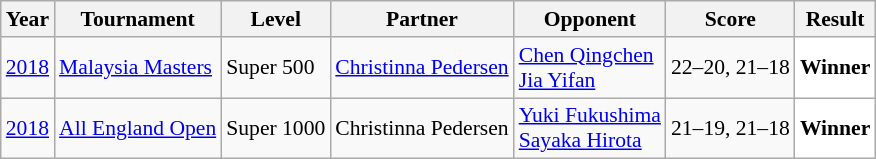<table class="sortable wikitable" style="font-size: 90%;">
<tr>
<th>Year</th>
<th>Tournament</th>
<th>Level</th>
<th>Partner</th>
<th>Opponent</th>
<th>Score</th>
<th>Result</th>
</tr>
<tr>
<td align="center"><a href='#'>2018</a></td>
<td align="left"><a href='#'>Malaysia Masters</a></td>
<td align="left">Super 500</td>
<td align="left"> <a href='#'>Christinna Pedersen</a></td>
<td align="left"> <a href='#'>Chen Qingchen</a><br> <a href='#'>Jia Yifan</a></td>
<td align="left">22–20, 21–18</td>
<td style="text-align:left; background:white"> <strong>Winner</strong></td>
</tr>
<tr>
<td align="center"><a href='#'>2018</a></td>
<td align="left"><a href='#'>All England Open</a></td>
<td align="left">Super 1000</td>
<td align="left"> Christinna Pedersen</td>
<td align="left"> <a href='#'>Yuki Fukushima</a><br> <a href='#'>Sayaka Hirota</a></td>
<td align="left">21–19, 21–18</td>
<td style="text-align:left; background:white"> <strong>Winner</strong></td>
</tr>
</table>
